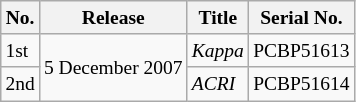<table class="wikitable" style="font-size:small;">
<tr>
<th>No.</th>
<th>Release</th>
<th>Title</th>
<th>Serial No.</th>
</tr>
<tr>
<td>1st</td>
<td rowspan="2">5 December 2007</td>
<td><em>Kappa</em></td>
<td>PCBP51613</td>
</tr>
<tr>
<td>2nd</td>
<td><em>ACRI</em></td>
<td>PCBP51614</td>
</tr>
</table>
